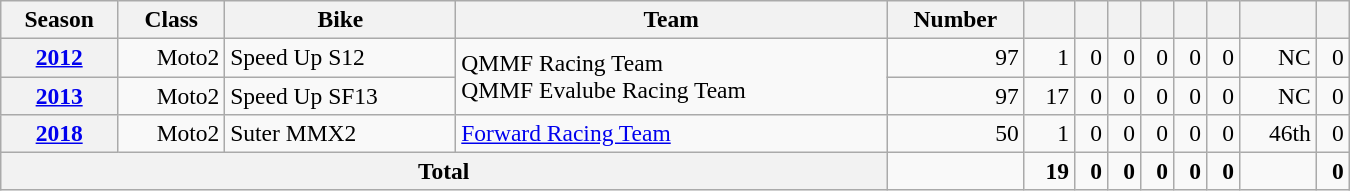<table class="wikitable" style="font-size:98%; text-align:right; width:900px;">
<tr>
<th>Season</th>
<th>Class</th>
<th>Bike</th>
<th>Team</th>
<th>Number</th>
<th></th>
<th></th>
<th></th>
<th></th>
<th></th>
<th></th>
<th></th>
<th></th>
</tr>
<tr>
<th><a href='#'>2012</a></th>
<td>Moto2</td>
<td align="left">Speed Up S12</td>
<td align="left" rowspan=2>QMMF Racing Team<br>QMMF Evalube Racing Team</td>
<td>97</td>
<td>1</td>
<td>0</td>
<td>0</td>
<td>0</td>
<td>0</td>
<td>0</td>
<td>NC</td>
<td>0</td>
</tr>
<tr>
<th><a href='#'>2013</a></th>
<td>Moto2</td>
<td align="left">Speed Up SF13</td>
<td>97</td>
<td>17</td>
<td>0</td>
<td>0</td>
<td>0</td>
<td>0</td>
<td>0</td>
<td>NC</td>
<td>0</td>
</tr>
<tr>
<th><a href='#'>2018</a></th>
<td>Moto2</td>
<td align="left">Suter MMX2</td>
<td align="left"><a href='#'>Forward Racing Team</a></td>
<td>50</td>
<td>1</td>
<td>0</td>
<td>0</td>
<td>0</td>
<td>0</td>
<td>0</td>
<td>46th</td>
<td>0</td>
</tr>
<tr>
<th colspan=4>Total</th>
<td></td>
<td><strong>19</strong></td>
<td><strong>0</strong></td>
<td><strong>0</strong></td>
<td><strong>0</strong></td>
<td><strong>0</strong></td>
<td><strong>0</strong></td>
<td></td>
<td><strong>0</strong></td>
</tr>
</table>
